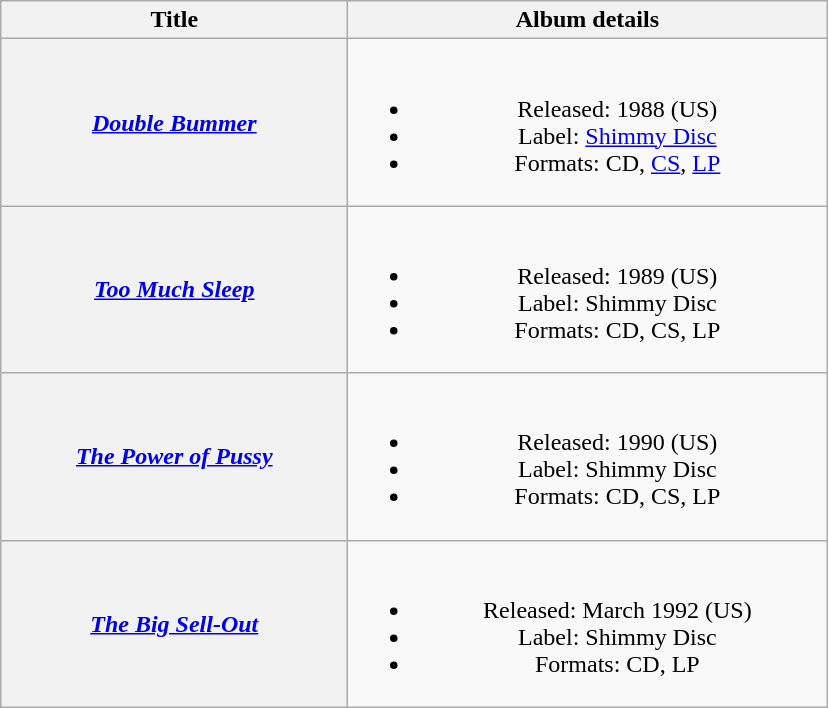<table class="wikitable plainrowheaders" style="text-align:center;">
<tr>
<th scope="col" rowspan="1" style="width:14em;">Title</th>
<th scope="col" rowspan="1" style="width:19.5em;">Album details</th>
</tr>
<tr>
<th scope="row"><em><a href='#'>Double Bummer</a></em></th>
<td><br><ul><li>Released: 1988 <span>(US)</span></li><li>Label: <a href='#'>Shimmy Disc</a></li><li>Formats: CD, <a href='#'>CS</a>, <a href='#'>LP</a></li></ul></td>
</tr>
<tr>
<th scope="row"><em><a href='#'>Too Much Sleep</a></em></th>
<td><br><ul><li>Released: 1989 <span>(US)</span></li><li>Label: Shimmy Disc</li><li>Formats: CD, CS, LP</li></ul></td>
</tr>
<tr>
<th scope="row"><em><a href='#'>The Power of Pussy</a></em></th>
<td><br><ul><li>Released: 1990 <span>(US)</span></li><li>Label: Shimmy Disc</li><li>Formats: CD, CS, LP</li></ul></td>
</tr>
<tr>
<th scope="row"><em><a href='#'>The Big Sell-Out</a></em></th>
<td><br><ul><li>Released: March 1992 <span>(US)</span></li><li>Label: Shimmy Disc</li><li>Formats: CD, LP</li></ul></td>
</tr>
</table>
